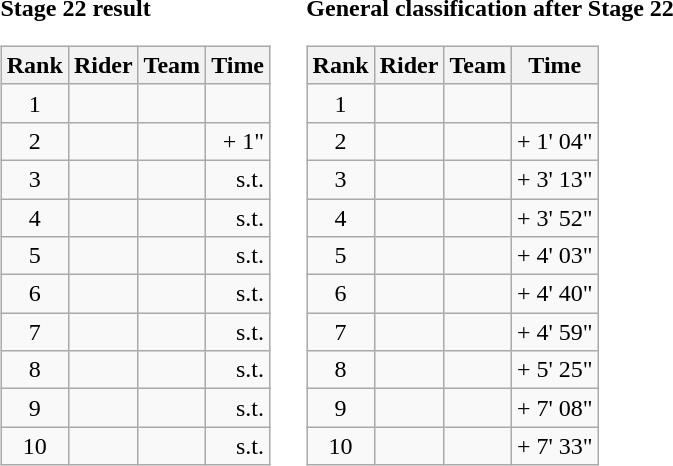<table>
<tr>
<td><strong>Stage 22 result</strong><br><table class="wikitable">
<tr>
<th scope="col">Rank</th>
<th scope="col">Rider</th>
<th scope="col">Team</th>
<th scope="col">Time</th>
</tr>
<tr>
<td style="text-align:center;">1</td>
<td></td>
<td></td>
<td style="text-align:right;"></td>
</tr>
<tr>
<td style="text-align:center;">2</td>
<td></td>
<td></td>
<td style="text-align:right;">+ 1"</td>
</tr>
<tr>
<td style="text-align:center;">3</td>
<td></td>
<td></td>
<td style="text-align:right;">s.t.</td>
</tr>
<tr>
<td style="text-align:center;">4</td>
<td></td>
<td></td>
<td style="text-align:right;">s.t.</td>
</tr>
<tr>
<td style="text-align:center;">5</td>
<td></td>
<td></td>
<td style="text-align:right;">s.t.</td>
</tr>
<tr>
<td style="text-align:center;">6</td>
<td></td>
<td></td>
<td style="text-align:right;">s.t.</td>
</tr>
<tr>
<td style="text-align:center;">7</td>
<td></td>
<td></td>
<td style="text-align:right;">s.t.</td>
</tr>
<tr>
<td style="text-align:center;">8</td>
<td></td>
<td></td>
<td style="text-align:right;">s.t.</td>
</tr>
<tr>
<td style="text-align:center;">9</td>
<td></td>
<td></td>
<td style="text-align:right;">s.t.</td>
</tr>
<tr>
<td style="text-align:center;">10</td>
<td></td>
<td></td>
<td style="text-align:right;">s.t.</td>
</tr>
</table>
</td>
<td></td>
<td><strong>General classification after Stage 22</strong><br><table class="wikitable">
<tr>
<th scope="col">Rank</th>
<th scope="col">Rider</th>
<th scope="col">Team</th>
<th scope="col">Time</th>
</tr>
<tr>
<td style="text-align:center;">1</td>
<td></td>
<td></td>
<td style="text-align:right;"></td>
</tr>
<tr>
<td style="text-align:center;">2</td>
<td></td>
<td></td>
<td style="text-align:right;">+ 1' 04"</td>
</tr>
<tr>
<td style="text-align:center;">3</td>
<td></td>
<td></td>
<td style="text-align:right;">+ 3' 13"</td>
</tr>
<tr>
<td style="text-align:center;">4</td>
<td></td>
<td></td>
<td style="text-align:right;">+ 3' 52"</td>
</tr>
<tr>
<td style="text-align:center;">5</td>
<td></td>
<td></td>
<td style="text-align:right;">+ 4' 03"</td>
</tr>
<tr>
<td style="text-align:center;">6</td>
<td></td>
<td></td>
<td style="text-align:right;">+ 4' 40"</td>
</tr>
<tr>
<td style="text-align:center;">7</td>
<td></td>
<td></td>
<td style="text-align:right;">+ 4' 59"</td>
</tr>
<tr>
<td style="text-align:center;">8</td>
<td></td>
<td></td>
<td style="text-align:right;">+ 5' 25"</td>
</tr>
<tr>
<td style="text-align:center;">9</td>
<td></td>
<td></td>
<td style="text-align:right;">+ 7' 08"</td>
</tr>
<tr>
<td style="text-align:center;">10</td>
<td></td>
<td></td>
<td style="text-align:right;">+ 7' 33"</td>
</tr>
</table>
</td>
</tr>
</table>
